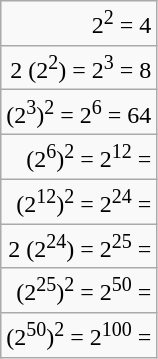<table class="wikitable sortable static-row-numbers" style="text-align:right;">
<tr>
<td>2<sup>2</sup> = 4</td>
</tr>
<tr>
<td>2 (2<sup>2</sup>) = 2<sup>3</sup> = 8</td>
</tr>
<tr>
<td>(2<sup>3</sup>)<sup>2</sup> = 2<sup>6</sup> = 64</td>
</tr>
<tr>
<td>(2<sup>6</sup>)<sup>2</sup> = 2<sup>12</sup> = </td>
</tr>
<tr>
<td>(2<sup>12</sup>)<sup>2</sup> = 2<sup>24</sup> = </td>
</tr>
<tr>
<td>2 (2<sup>24</sup>) = 2<sup>25</sup> = </td>
</tr>
<tr>
<td>(2<sup>25</sup>)<sup>2</sup> = 2<sup>50</sup> = </td>
</tr>
<tr>
<td>(2<sup>50</sup>)<sup>2</sup> = 2<sup>100</sup> = </td>
</tr>
</table>
